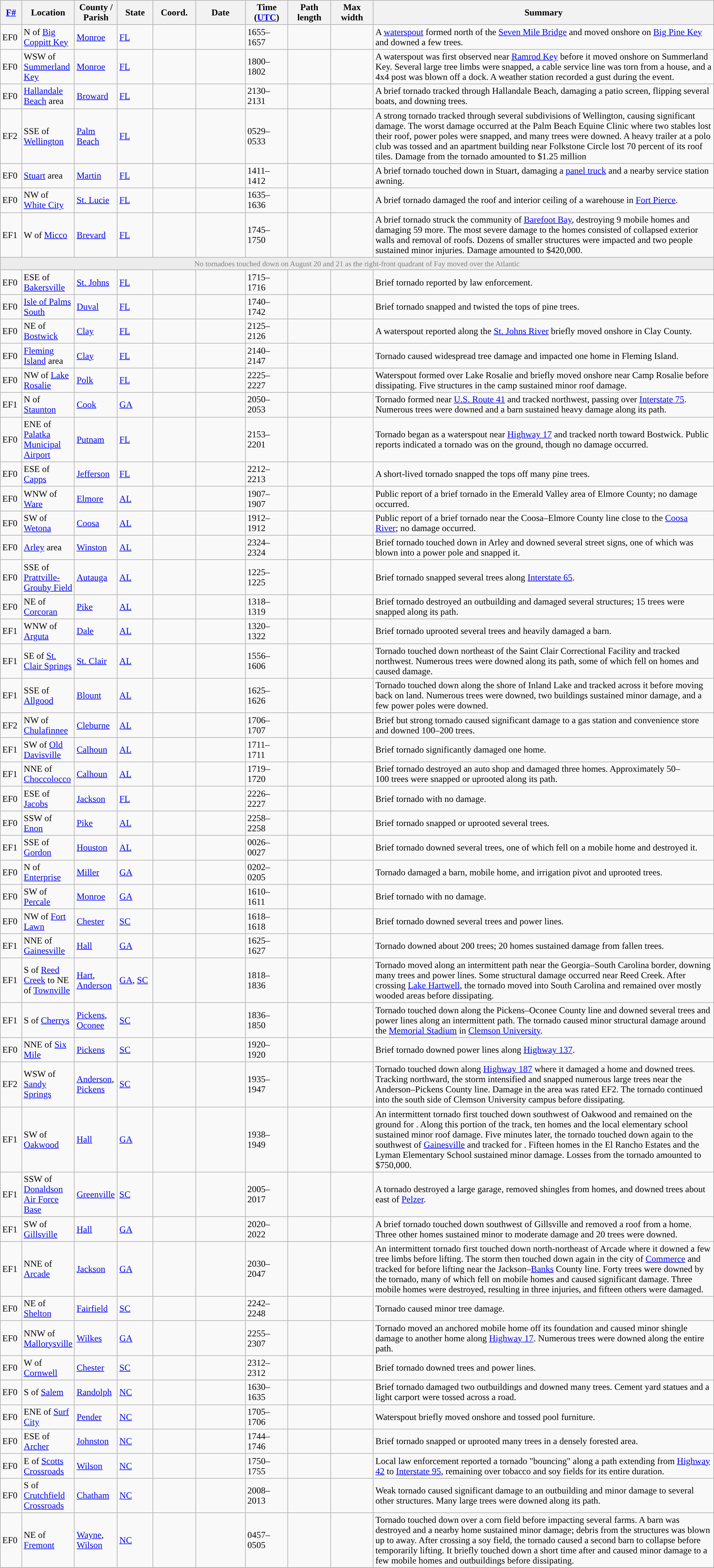<table class="wikitable sortable" style="width:100%;">
<tr>
<th scope="col" width="3%" align="center"><a href='#'>F#</a></th>
<th scope="col" width="7%" align="center" class="unsortable">Location</th>
<th scope="col" width="6%" align="center" class="unsortable">County / Parish</th>
<th scope="col" width="5%" align="center">State</th>
<th scope="col" width="6%" align="center">Coord.</th>
<th scope="col" width="7%" align="center">Date</th>
<th scope="col" width="6%" align="center">Time (<a href='#'>UTC</a>)</th>
<th scope="col" width="6%" align="center">Path length</th>
<th scope="col" width="6%" align="center">Max width</th>
<th scope="col" width="48%" class="unsortable" align="center">Summary</th>
</tr>
<tr>
<td>EF0</td>
<td>N of <a href='#'>Big Coppitt Key</a></td>
<td><a href='#'>Monroe</a></td>
<td><a href='#'>FL</a></td>
<td></td>
<td></td>
<td>1655–1657</td>
<td></td>
<td></td>
<td>A <a href='#'>waterspout</a> formed north of the <a href='#'>Seven Mile Bridge</a> and moved onshore on <a href='#'>Big Pine Key</a> and downed a few trees.</td>
</tr>
<tr>
<td>EF0</td>
<td>WSW of <a href='#'>Summerland Key</a></td>
<td><a href='#'>Monroe</a></td>
<td><a href='#'>FL</a></td>
<td></td>
<td></td>
<td>1800–1802</td>
<td></td>
<td></td>
<td>A waterspout was first observed near <a href='#'>Ramrod Key</a> before it moved onshore on Summerland Key. Several large tree limbs were snapped, a cable service line was torn from a house, and a 4x4 post was blown off a dock. A weather station recorded a  gust during the event.</td>
</tr>
<tr>
<td>EF0</td>
<td><a href='#'>Hallandale Beach</a> area</td>
<td><a href='#'>Broward</a></td>
<td><a href='#'>FL</a></td>
<td></td>
<td></td>
<td>2130–2131</td>
<td></td>
<td></td>
<td>A brief tornado tracked through Hallandale Beach, damaging a patio screen, flipping several boats, and downing trees.</td>
</tr>
<tr>
<td>EF2</td>
<td>SSE of <a href='#'>Wellington</a></td>
<td><a href='#'>Palm Beach</a></td>
<td><a href='#'>FL</a></td>
<td></td>
<td></td>
<td>0529–0533</td>
<td></td>
<td></td>
<td>A strong tornado tracked through several subdivisions of Wellington, causing significant damage. The worst damage occurred at the Palm Beach Equine Clinic where two stables lost their roof, power poles were snapped, and many trees were downed. A heavy trailer at a polo club was tossed  and an apartment building near Folkstone Circle lost 70 percent of its roof tiles. Damage from the tornado amounted to $1.25 million</td>
</tr>
<tr>
<td>EF0</td>
<td><a href='#'>Stuart</a> area</td>
<td><a href='#'>Martin</a></td>
<td><a href='#'>FL</a></td>
<td></td>
<td></td>
<td>1411–1412</td>
<td></td>
<td></td>
<td>A brief tornado touched down in Stuart, damaging a <a href='#'>panel truck</a> and a nearby service station awning.</td>
</tr>
<tr>
<td>EF0</td>
<td>NW of <a href='#'>White City</a></td>
<td><a href='#'>St. Lucie</a></td>
<td><a href='#'>FL</a></td>
<td></td>
<td></td>
<td>1635–1636</td>
<td></td>
<td></td>
<td>A brief tornado damaged the roof and interior ceiling of a warehouse in <a href='#'>Fort Pierce</a>.</td>
</tr>
<tr>
<td>EF1</td>
<td>W of <a href='#'>Micco</a></td>
<td><a href='#'>Brevard</a></td>
<td><a href='#'>FL</a></td>
<td></td>
<td></td>
<td>1745–1750</td>
<td></td>
<td></td>
<td>A brief tornado struck the community of <a href='#'>Barefoot Bay</a>, destroying 9 mobile homes and damaging 59 more. The most severe damage to the homes consisted of collapsed exterior walls and removal of roofs. Dozens of smaller structures were impacted and two people sustained minor injuries. Damage amounted to $420,000.</td>
</tr>
<tr>
<td align=center colspan=10 style="background: #ececec; color: grey; vertical-align: middle; font-size: smaller; text-align: center; " class="table-na">No tornadoes touched down on August 20 and 21 as the right-front quadrant of Fay moved over the Atlantic</td>
</tr>
<tr>
<td>EF0</td>
<td>ESE of <a href='#'>Bakersville</a></td>
<td><a href='#'>St. Johns</a></td>
<td><a href='#'>FL</a></td>
<td></td>
<td></td>
<td>1715–1716</td>
<td></td>
<td></td>
<td>Brief tornado reported by law enforcement.</td>
</tr>
<tr>
<td>EF0</td>
<td><a href='#'>Isle of Palms South</a></td>
<td><a href='#'>Duval</a></td>
<td><a href='#'>FL</a></td>
<td></td>
<td></td>
<td>1740–1742</td>
<td></td>
<td></td>
<td>Brief tornado snapped and twisted the tops of pine trees.</td>
</tr>
<tr>
<td>EF0</td>
<td>NE of <a href='#'>Bostwick</a></td>
<td><a href='#'>Clay</a></td>
<td><a href='#'>FL</a></td>
<td></td>
<td></td>
<td>2125–2126</td>
<td></td>
<td></td>
<td>A waterspout reported along the <a href='#'>St. Johns River</a> briefly moved onshore in Clay County.</td>
</tr>
<tr>
<td>EF0</td>
<td><a href='#'>Fleming Island</a> area</td>
<td><a href='#'>Clay</a></td>
<td><a href='#'>FL</a></td>
<td></td>
<td></td>
<td>2140–2147</td>
<td></td>
<td></td>
<td>Tornado caused widespread tree damage and impacted one home in Fleming Island.</td>
</tr>
<tr>
<td>EF0</td>
<td>NW of <a href='#'>Lake Rosalie</a></td>
<td><a href='#'>Polk</a></td>
<td><a href='#'>FL</a></td>
<td></td>
<td></td>
<td>2225–2227</td>
<td></td>
<td></td>
<td>Waterspout formed over Lake Rosalie and briefly moved onshore near Camp Rosalie before dissipating. Five structures in the camp sustained minor roof damage.</td>
</tr>
<tr>
<td>EF1</td>
<td>N of <a href='#'>Staunton</a></td>
<td><a href='#'>Cook</a></td>
<td><a href='#'>GA</a></td>
<td></td>
<td></td>
<td>2050–2053</td>
<td></td>
<td></td>
<td>Tornado formed near <a href='#'>U.S. Route 41</a> and tracked northwest, passing over <a href='#'>Interstate 75</a>. Numerous trees were downed and a barn sustained heavy damage along its path.</td>
</tr>
<tr>
<td>EF0</td>
<td>ENE of <a href='#'>Palatka Municipal Airport</a></td>
<td><a href='#'>Putnam</a></td>
<td><a href='#'>FL</a></td>
<td></td>
<td></td>
<td>2153–2201</td>
<td></td>
<td></td>
<td>Tornado began as a waterspout near <a href='#'>Highway 17</a> and tracked north toward Bostwick. Public reports indicated a tornado was on the ground, though no damage occurred.</td>
</tr>
<tr>
<td>EF0</td>
<td>ESE of <a href='#'>Capps</a></td>
<td><a href='#'>Jefferson</a></td>
<td><a href='#'>FL</a></td>
<td></td>
<td></td>
<td>2212–2213</td>
<td></td>
<td></td>
<td>A short-lived tornado snapped the tops off many pine trees.</td>
</tr>
<tr>
<td>EF0</td>
<td>WNW of <a href='#'>Ware</a></td>
<td><a href='#'>Elmore</a></td>
<td><a href='#'>AL</a></td>
<td></td>
<td></td>
<td>1907–1907</td>
<td></td>
<td></td>
<td>Public report of a brief tornado in the Emerald Valley area of Elmore County; no damage occurred.</td>
</tr>
<tr>
<td>EF0</td>
<td>SW of <a href='#'>Wetona</a></td>
<td><a href='#'>Coosa</a></td>
<td><a href='#'>AL</a></td>
<td></td>
<td></td>
<td>1912–1912</td>
<td></td>
<td></td>
<td>Public report of a brief tornado near the Coosa–Elmore County line close to the <a href='#'>Coosa River</a>; no damage occurred.</td>
</tr>
<tr>
<td>EF0</td>
<td><a href='#'>Arley</a> area</td>
<td><a href='#'>Winston</a></td>
<td><a href='#'>AL</a></td>
<td></td>
<td></td>
<td>2324–2324</td>
<td></td>
<td></td>
<td>Brief tornado touched down in Arley and downed several street signs, one of which was blown into a power pole and snapped it.</td>
</tr>
<tr>
<td>EF0</td>
<td>SSE of <a href='#'>Prattville-Grouby Field</a></td>
<td><a href='#'>Autauga</a></td>
<td><a href='#'>AL</a></td>
<td></td>
<td></td>
<td>1225–1225</td>
<td></td>
<td></td>
<td>Brief tornado snapped several trees along <a href='#'>Interstate 65</a>.</td>
</tr>
<tr>
<td>EF0</td>
<td>NE of <a href='#'>Corcoran</a></td>
<td><a href='#'>Pike</a></td>
<td><a href='#'>AL</a></td>
<td></td>
<td></td>
<td>1318–1319</td>
<td></td>
<td></td>
<td>Brief tornado destroyed an outbuilding and damaged several structures; 15 trees were snapped along its path.</td>
</tr>
<tr>
<td>EF1</td>
<td>WNW of <a href='#'>Arguta</a></td>
<td><a href='#'>Dale</a></td>
<td><a href='#'>AL</a></td>
<td></td>
<td></td>
<td>1320–1322</td>
<td></td>
<td></td>
<td>Brief tornado uprooted several trees and heavily damaged a barn.</td>
</tr>
<tr>
<td>EF1</td>
<td>SE of <a href='#'>St. Clair Springs</a></td>
<td><a href='#'>St. Clair</a></td>
<td><a href='#'>AL</a></td>
<td></td>
<td></td>
<td>1556–1606</td>
<td></td>
<td></td>
<td>Tornado touched down northeast of the Saint Clair Correctional Facility and tracked northwest. Numerous trees were downed along its path, some of which fell on homes and caused damage.</td>
</tr>
<tr>
<td>EF1</td>
<td>SSE of <a href='#'>Allgood</a></td>
<td><a href='#'>Blount</a></td>
<td><a href='#'>AL</a></td>
<td></td>
<td></td>
<td>1625–1626</td>
<td></td>
<td></td>
<td>Tornado touched down along the shore of Inland Lake and tracked across it before moving back on land. Numerous trees were downed, two buildings sustained minor damage, and a few power poles were downed.</td>
</tr>
<tr>
<td>EF2</td>
<td>NW of <a href='#'>Chulafinnee</a></td>
<td><a href='#'>Cleburne</a></td>
<td><a href='#'>AL</a></td>
<td></td>
<td></td>
<td>1706–1707</td>
<td></td>
<td></td>
<td>Brief but strong tornado caused significant damage to a gas station and convenience store and downed 100–200 trees.</td>
</tr>
<tr>
<td>EF1</td>
<td>SW of <a href='#'>Old Davisville</a></td>
<td><a href='#'>Calhoun</a></td>
<td><a href='#'>AL</a></td>
<td></td>
<td></td>
<td>1711–1711</td>
<td></td>
<td></td>
<td>Brief tornado significantly damaged one home.</td>
</tr>
<tr>
<td>EF1</td>
<td>NNE of <a href='#'>Choccolocco</a></td>
<td><a href='#'>Calhoun</a></td>
<td><a href='#'>AL</a></td>
<td></td>
<td></td>
<td>1719–1720</td>
<td></td>
<td></td>
<td>Brief tornado destroyed an auto shop and damaged three homes. Approximately 50–100 trees were snapped or uprooted along its path.</td>
</tr>
<tr>
<td>EF0</td>
<td>ESE of <a href='#'>Jacobs</a></td>
<td><a href='#'>Jackson</a></td>
<td><a href='#'>FL</a></td>
<td></td>
<td></td>
<td>2226–2227</td>
<td></td>
<td></td>
<td>Brief tornado with no damage.</td>
</tr>
<tr>
<td>EF0</td>
<td>SSW of <a href='#'>Enon</a></td>
<td><a href='#'>Pike</a></td>
<td><a href='#'>AL</a></td>
<td></td>
<td></td>
<td>2258–2258</td>
<td></td>
<td></td>
<td>Brief tornado snapped or uprooted several trees.</td>
</tr>
<tr>
<td>EF1</td>
<td>SSE of <a href='#'>Gordon</a></td>
<td><a href='#'>Houston</a></td>
<td><a href='#'>AL</a></td>
<td></td>
<td></td>
<td>0026–0027</td>
<td></td>
<td></td>
<td>Brief tornado downed several trees, one of which fell on a mobile home and destroyed it.</td>
</tr>
<tr>
<td>EF0</td>
<td>N of <a href='#'>Enterprise</a></td>
<td><a href='#'>Miller</a></td>
<td><a href='#'>GA</a></td>
<td></td>
<td></td>
<td>0202–0205</td>
<td></td>
<td></td>
<td>Tornado damaged a barn, mobile home, and irrigation pivot and uprooted trees.</td>
</tr>
<tr>
<td>EF0</td>
<td>SW of <a href='#'>Percale</a></td>
<td><a href='#'>Monroe</a></td>
<td><a href='#'>GA</a></td>
<td></td>
<td></td>
<td>1610–1611</td>
<td></td>
<td></td>
<td>Brief tornado with no damage.</td>
</tr>
<tr>
<td>EF0</td>
<td>NW of <a href='#'>Fort Lawn</a></td>
<td><a href='#'>Chester</a></td>
<td><a href='#'>SC</a></td>
<td></td>
<td></td>
<td>1618–1618</td>
<td></td>
<td></td>
<td>Brief tornado downed several trees and power lines.</td>
</tr>
<tr>
<td>EF1</td>
<td>NNE of <a href='#'>Gainesville</a></td>
<td><a href='#'>Hall</a></td>
<td><a href='#'>GA</a></td>
<td></td>
<td></td>
<td>1625–1627</td>
<td></td>
<td></td>
<td>Tornado downed about 200 trees; 20 homes sustained damage from fallen trees.</td>
</tr>
<tr>
<td>EF1</td>
<td>S of <a href='#'>Reed Creek</a> to NE of <a href='#'>Townville</a></td>
<td><a href='#'>Hart</a>, <a href='#'>Anderson</a></td>
<td><a href='#'>GA</a>, <a href='#'>SC</a></td>
<td></td>
<td></td>
<td>1818–1836</td>
<td></td>
<td></td>
<td>Tornado moved along an intermittent path near the Georgia–South Carolina border, downing many trees and power lines. Some structural damage occurred near Reed Creek. After crossing <a href='#'>Lake Hartwell</a>, the tornado moved into South Carolina and remained over mostly wooded areas before dissipating.</td>
</tr>
<tr>
<td>EF1</td>
<td>S of <a href='#'>Cherrys</a></td>
<td><a href='#'>Pickens</a>, <a href='#'>Oconee</a></td>
<td><a href='#'>SC</a></td>
<td></td>
<td></td>
<td>1836–1850</td>
<td></td>
<td></td>
<td>Tornado touched down along the Pickens–Oconee County line and downed several trees and power lines along an intermittent path. The tornado caused minor structural damage around the <a href='#'>Memorial Stadium</a> in <a href='#'>Clemson University</a>.</td>
</tr>
<tr>
<td>EF0</td>
<td>NNE of <a href='#'>Six Mile</a></td>
<td><a href='#'>Pickens</a></td>
<td><a href='#'>SC</a></td>
<td></td>
<td></td>
<td>1920–1920</td>
<td></td>
<td></td>
<td>Brief tornado downed power lines along <a href='#'>Highway 137</a>.</td>
</tr>
<tr>
<td>EF2</td>
<td>WSW of <a href='#'>Sandy Springs</a></td>
<td><a href='#'>Anderson</a>, <a href='#'>Pickens</a></td>
<td><a href='#'>SC</a></td>
<td></td>
<td></td>
<td>1935–1947</td>
<td></td>
<td></td>
<td>Tornado touched down along <a href='#'>Highway 187</a> where it damaged a home and downed trees. Tracking northward, the storm intensified and snapped numerous large trees near the Anderson–Pickens County line. Damage in the area was rated EF2. The tornado continued into the south side of Clemson University campus before dissipating.</td>
</tr>
<tr>
<td>EF1</td>
<td>SW of <a href='#'>Oakwood</a></td>
<td><a href='#'>Hall</a></td>
<td><a href='#'>GA</a></td>
<td></td>
<td></td>
<td>1938–1949</td>
<td></td>
<td></td>
<td>An intermittent tornado first touched down southwest of Oakwood and remained on the ground for . Along this portion of the track, ten homes and the local elementary school sustained minor roof damage. Five minutes later, the tornado touched down again to the southwest of <a href='#'>Gainesville</a> and tracked for . Fifteen homes in the El Rancho Estates and the Lyman Elementary School sustained minor damage. Losses from the tornado amounted to $750,000.</td>
</tr>
<tr>
<td>EF1</td>
<td>SSW of <a href='#'>Donaldson Air Force Base</a></td>
<td><a href='#'>Greenville</a></td>
<td><a href='#'>SC</a></td>
<td></td>
<td></td>
<td>2005–2017</td>
<td></td>
<td></td>
<td>A tornado destroyed a large garage, removed shingles from homes, and downed trees about  east of <a href='#'>Pelzer</a>.</td>
</tr>
<tr>
<td>EF1</td>
<td>SW of <a href='#'>Gillsville</a></td>
<td><a href='#'>Hall</a></td>
<td><a href='#'>GA</a></td>
<td></td>
<td></td>
<td>2020–2022</td>
<td></td>
<td></td>
<td>A brief tornado touched down southwest of Gillsville and removed a roof from a home. Three other homes sustained minor to moderate damage and 20 trees were downed.</td>
</tr>
<tr>
<td>EF1</td>
<td>NNE of <a href='#'>Arcade</a></td>
<td><a href='#'>Jackson</a></td>
<td><a href='#'>GA</a></td>
<td></td>
<td></td>
<td>2030–2047</td>
<td></td>
<td></td>
<td>An intermittent tornado first touched down north-northeast of Arcade where it downed a few tree limbs before lifting. The storm then touched down again in the city of <a href='#'>Commerce</a> and tracked for  before lifting near the Jackson–<a href='#'>Banks</a> County line. Forty trees were downed by the tornado, many of which fell on mobile homes and caused significant damage. Three mobile homes were destroyed, resulting in three injuries, and fifteen others were damaged.</td>
</tr>
<tr>
<td>EF0</td>
<td>NE of <a href='#'>Shelton</a></td>
<td><a href='#'>Fairfield</a></td>
<td><a href='#'>SC</a></td>
<td></td>
<td></td>
<td>2242–2248</td>
<td></td>
<td></td>
<td>Tornado caused minor tree damage.</td>
</tr>
<tr>
<td>EF0</td>
<td>NNW of <a href='#'>Mallorysville</a></td>
<td><a href='#'>Wilkes</a></td>
<td><a href='#'>GA</a></td>
<td></td>
<td></td>
<td>2255–2307</td>
<td></td>
<td></td>
<td>Tornado moved an anchored mobile home  off its foundation and caused minor shingle damage to another home along <a href='#'>Highway 17</a>. Numerous trees were downed along the entire path.</td>
</tr>
<tr>
<td>EF0</td>
<td>W of <a href='#'>Cornwell</a></td>
<td><a href='#'>Chester</a></td>
<td><a href='#'>SC</a></td>
<td></td>
<td></td>
<td>2312–2312</td>
<td></td>
<td></td>
<td>Brief tornado downed trees and power lines.</td>
</tr>
<tr>
<td>EF0</td>
<td>S of <a href='#'>Salem</a></td>
<td><a href='#'>Randolph</a></td>
<td><a href='#'>NC</a></td>
<td></td>
<td></td>
<td>1630–1635</td>
<td></td>
<td></td>
<td>Brief tornado damaged two outbuildings and downed many trees. Cement yard statues and a light carport were tossed across a road.</td>
</tr>
<tr>
<td>EF0</td>
<td>ENE of <a href='#'>Surf City</a></td>
<td><a href='#'>Pender</a></td>
<td><a href='#'>NC</a></td>
<td></td>
<td></td>
<td>1705–1706</td>
<td></td>
<td></td>
<td>Waterspout briefly moved onshore and tossed pool furniture.</td>
</tr>
<tr>
<td>EF0</td>
<td>ESE of <a href='#'>Archer</a></td>
<td><a href='#'>Johnston</a></td>
<td><a href='#'>NC</a></td>
<td></td>
<td></td>
<td>1744–1746</td>
<td></td>
<td></td>
<td>Brief tornado snapped or uprooted many trees in a densely forested area.</td>
</tr>
<tr>
<td>EF0</td>
<td>E of <a href='#'>Scotts Crossroads</a></td>
<td><a href='#'>Wilson</a></td>
<td><a href='#'>NC</a></td>
<td></td>
<td></td>
<td>1750–1755</td>
<td></td>
<td></td>
<td>Local law enforcement reported a tornado "bouncing" along a path extending from <a href='#'>Highway 42</a> to <a href='#'>Interstate 95</a>, remaining over tobacco and soy fields for its entire duration.</td>
</tr>
<tr>
<td>EF0</td>
<td>S of <a href='#'>Crutchfield Crossroads</a></td>
<td><a href='#'>Chatham</a></td>
<td><a href='#'>NC</a></td>
<td></td>
<td></td>
<td>2008–2013</td>
<td></td>
<td></td>
<td>Weak tornado caused significant damage to an outbuilding and minor damage to several other structures. Many large trees were downed along its path.</td>
</tr>
<tr>
<td>EF0</td>
<td>NE of <a href='#'>Fremont</a></td>
<td><a href='#'>Wayne</a>, <a href='#'>Wilson</a></td>
<td><a href='#'>NC</a></td>
<td></td>
<td></td>
<td>0457–0505</td>
<td></td>
<td></td>
<td>Tornado touched down over a corn field before impacting several farms. A barn was destroyed and a nearby home sustained minor damage; debris from the structures was blown up to  away. After crossing a soy field, the tornado caused a second barn to collapse before temporarily lifting. It briefly touched down a short time after and caused minor damage to a few mobile homes and outbuildings before dissipating.</td>
</tr>
<tr>
</tr>
</table>
